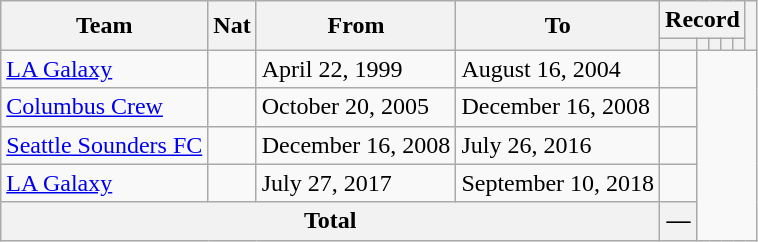<table class="wikitable" style="text-align: center">
<tr>
<th rowspan="2">Team</th>
<th rowspan="2">Nat</th>
<th rowspan="2">From</th>
<th rowspan="2">To</th>
<th colspan="5">Record</th>
<th rowspan=2></th>
</tr>
<tr>
<th></th>
<th></th>
<th></th>
<th></th>
<th></th>
</tr>
<tr>
<td align=left><a href='#'>LA Galaxy</a></td>
<td></td>
<td align=left>April 22, 1999</td>
<td align=left>August 16, 2004<br></td>
<td></td>
</tr>
<tr>
<td align=left><a href='#'>Columbus Crew</a></td>
<td></td>
<td align=left>October 20, 2005</td>
<td align=left>December 16, 2008<br></td>
<td></td>
</tr>
<tr>
<td align=left><a href='#'>Seattle Sounders FC</a></td>
<td></td>
<td align=left>December 16, 2008</td>
<td align=left>July 26, 2016<br></td>
<td></td>
</tr>
<tr>
<td align=left><a href='#'>LA Galaxy</a></td>
<td></td>
<td align=left>July 27, 2017</td>
<td align=left>September 10, 2018<br></td>
<td></td>
</tr>
<tr>
<th colspan="4">Total<br></th>
<th>—</th>
</tr>
</table>
